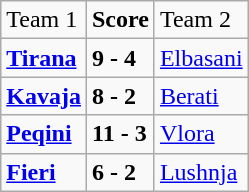<table class="prettytable" bgcolor="#EFEFFF">
<tr>
<td>Team 1</td>
<td><strong>Score</strong></td>
<td>Team 2</td>
</tr>
<tr ----------->
<td><strong><a href='#'>Tirana</a></strong></td>
<td><strong>9 - 4</strong></td>
<td><a href='#'>Elbasani</a></td>
</tr>
<tr ----------->
<td><strong><a href='#'>Kavaja</a></strong></td>
<td><strong>8 - 2</strong></td>
<td><a href='#'>Berati</a></td>
</tr>
<tr ----------->
<td><strong><a href='#'>Peqini</a></strong></td>
<td><strong>11 - 3</strong></td>
<td><a href='#'>Vlora</a></td>
</tr>
<tr ----------->
<td><strong><a href='#'>Fieri</a></strong></td>
<td><strong>6 - 2</strong></td>
<td><a href='#'>Lushnja</a></td>
</tr>
</table>
